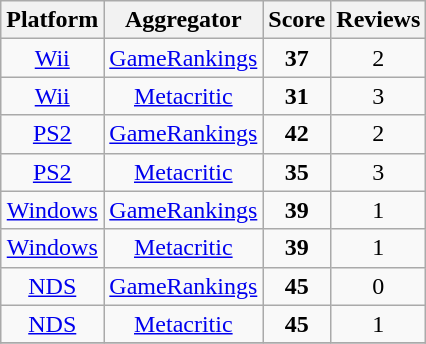<table class="wikitable" style="text-align:center;">
<tr>
<th>Platform</th>
<th>Aggregator</th>
<th>Score</th>
<th>Reviews</th>
</tr>
<tr>
<td><a href='#'>Wii</a></td>
<td><a href='#'>GameRankings</a></td>
<td><strong>37</strong></td>
<td>2</td>
</tr>
<tr>
<td><a href='#'>Wii</a></td>
<td><a href='#'>Metacritic</a></td>
<td><strong>31</strong></td>
<td>3</td>
</tr>
<tr>
<td><a href='#'>PS2</a></td>
<td><a href='#'>GameRankings</a></td>
<td><strong>42</strong></td>
<td>2</td>
</tr>
<tr>
<td><a href='#'>PS2</a></td>
<td><a href='#'>Metacritic</a></td>
<td><strong>35</strong></td>
<td>3</td>
</tr>
<tr>
<td><a href='#'>Windows</a></td>
<td><a href='#'>GameRankings</a></td>
<td><strong>39</strong></td>
<td>1</td>
</tr>
<tr>
<td><a href='#'>Windows</a></td>
<td><a href='#'>Metacritic</a></td>
<td><strong>39</strong></td>
<td>1</td>
</tr>
<tr>
<td><a href='#'>NDS</a></td>
<td><a href='#'>GameRankings</a></td>
<td><strong>45</strong></td>
<td>0</td>
</tr>
<tr>
<td><a href='#'>NDS</a></td>
<td><a href='#'>Metacritic</a></td>
<td><strong>45</strong></td>
<td>1</td>
</tr>
<tr>
</tr>
</table>
